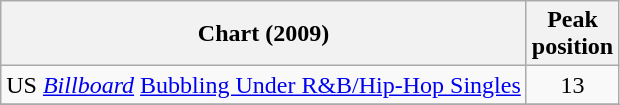<table class="wikitable sortable">
<tr>
<th align="left">Chart (2009)</th>
<th align="center">Peak<br>position</th>
</tr>
<tr>
<td align="left">US <a href='#'><em>Billboard</em></a> <a href='#'>Bubbling Under R&B/Hip-Hop Singles</a></td>
<td align="center">13</td>
</tr>
<tr>
</tr>
</table>
